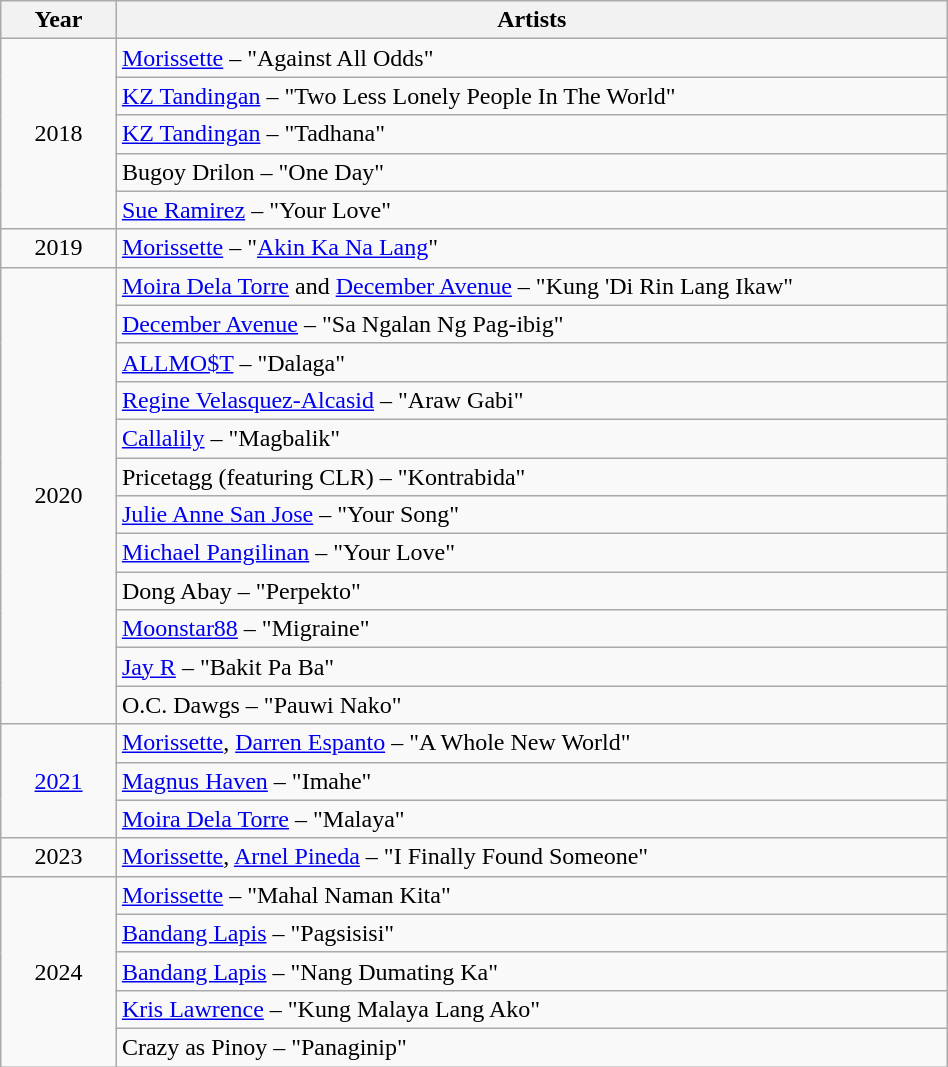<table class="wikitable sortable"  style="width:50%;">
<tr>
<th width=5%  scope="col">Year</th>
<th ! width=40%  scope="col">Artists</th>
</tr>
<tr>
<td rowspan=5 align="center">2018</td>
<td><a href='#'>Morissette</a> – "Against All Odds"</td>
</tr>
<tr>
<td><a href='#'>KZ Tandingan</a> – "Two Less Lonely People In The World"</td>
</tr>
<tr>
<td><a href='#'>KZ Tandingan</a> – "Tadhana"</td>
</tr>
<tr>
<td>Bugoy Drilon – "One Day"</td>
</tr>
<tr>
<td><a href='#'>Sue Ramirez</a> – "Your Love"</td>
</tr>
<tr>
<td align="center">2019</td>
<td><a href='#'>Morissette</a> –  "<a href='#'>Akin Ka Na Lang</a>"</td>
</tr>
<tr>
<td rowspan=12 align="center">2020</td>
<td><a href='#'>Moira Dela Torre</a> and <a href='#'>December Avenue</a> – "Kung 'Di Rin Lang Ikaw"</td>
</tr>
<tr>
<td><a href='#'>December Avenue</a> – "Sa Ngalan Ng Pag-ibig"</td>
</tr>
<tr>
<td><a href='#'>ALLMO$T</a> – "Dalaga"</td>
</tr>
<tr>
<td><a href='#'>Regine Velasquez-Alcasid</a> – "Araw Gabi"</td>
</tr>
<tr>
<td><a href='#'>Callalily</a> – "Magbalik"</td>
</tr>
<tr>
<td>Pricetagg (featuring CLR) – "Kontrabida"</td>
</tr>
<tr>
<td><a href='#'>Julie Anne San Jose</a> – "Your Song"</td>
</tr>
<tr>
<td><a href='#'>Michael Pangilinan</a> – "Your Love"</td>
</tr>
<tr>
<td>Dong Abay – "Perpekto"</td>
</tr>
<tr>
<td><a href='#'>Moonstar88</a> – "Migraine"</td>
</tr>
<tr>
<td><a href='#'>Jay R</a> – "Bakit Pa Ba"</td>
</tr>
<tr>
<td>O.C. Dawgs – "Pauwi Nako"</td>
</tr>
<tr>
<td rowspan=3 align="center"><a href='#'>2021</a></td>
<td><a href='#'>Morissette</a>, <a href='#'>Darren Espanto</a> – "A Whole New World"</td>
</tr>
<tr>
<td><a href='#'>Magnus Haven</a> – "Imahe"</td>
</tr>
<tr>
<td><a href='#'>Moira Dela Torre</a> – "Malaya"</td>
</tr>
<tr>
<td align="center">2023</td>
<td><a href='#'>Morissette</a>, <a href='#'>Arnel Pineda</a> –  "I Finally Found Someone"</td>
</tr>
<tr>
<td rowspan=5 align="center">2024</td>
<td><a href='#'>Morissette</a> –  "Mahal Naman Kita"</td>
</tr>
<tr>
<td><a href='#'>Bandang Lapis</a> –  "Pagsisisi"</td>
</tr>
<tr>
<td><a href='#'>Bandang Lapis</a> –  "Nang Dumating Ka"</td>
</tr>
<tr>
<td><a href='#'>Kris Lawrence</a> –  "Kung Malaya Lang Ako"</td>
</tr>
<tr>
<td>Crazy as Pinoy –  "Panaginip"</td>
</tr>
</table>
